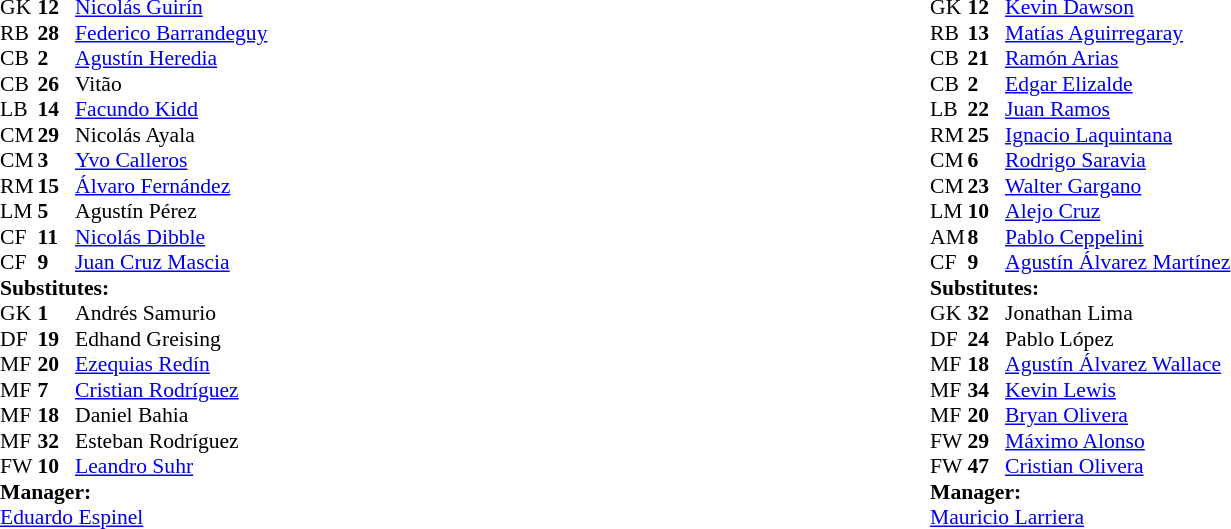<table width="100%">
<tr>
<td valign="top" width="50%"><br><table style="font-size: 90%" cellspacing="0" cellpadding="0" align=center>
<tr>
<th width=25></th>
<th width=25></th>
</tr>
<tr>
<td>GK</td>
<td><strong>12</strong></td>
<td> <a href='#'>Nicolás Guirín</a></td>
</tr>
<tr>
<td>RB</td>
<td><strong>28</strong></td>
<td> <a href='#'>Federico Barrandeguy</a></td>
<td></td>
</tr>
<tr>
<td>CB</td>
<td><strong>2</strong></td>
<td> <a href='#'>Agustín Heredia</a></td>
</tr>
<tr>
<td>CB</td>
<td><strong>26</strong></td>
<td> Vitão</td>
<td></td>
</tr>
<tr>
<td>LB</td>
<td><strong>14</strong></td>
<td> <a href='#'>Facundo Kidd</a></td>
<td></td>
<td></td>
</tr>
<tr>
<td>CM</td>
<td><strong>29</strong></td>
<td> Nicolás Ayala</td>
<td></td>
</tr>
<tr>
<td>CM</td>
<td><strong>3</strong></td>
<td> <a href='#'>Yvo Calleros</a></td>
</tr>
<tr>
<td>RM</td>
<td><strong>15</strong></td>
<td> <a href='#'>Álvaro Fernández</a></td>
<td></td>
<td></td>
</tr>
<tr>
<td>LM</td>
<td><strong>5</strong></td>
<td> Agustín Pérez</td>
</tr>
<tr>
<td>CF</td>
<td><strong>11</strong></td>
<td> <a href='#'>Nicolás Dibble</a></td>
<td></td>
</tr>
<tr>
<td>CF</td>
<td><strong>9</strong></td>
<td> <a href='#'>Juan Cruz Mascia</a></td>
<td></td>
</tr>
<tr>
<td colspan=3><strong>Substitutes:</strong></td>
</tr>
<tr>
<td>GK</td>
<td><strong>1</strong></td>
<td> Andrés Samurio</td>
</tr>
<tr>
<td>DF</td>
<td><strong>19</strong></td>
<td> Edhand Greising</td>
<td></td>
</tr>
<tr>
<td>MF</td>
<td><strong>20</strong></td>
<td> <a href='#'>Ezequias Redín</a></td>
<td></td>
</tr>
<tr>
<td>MF</td>
<td><strong>7</strong></td>
<td> <a href='#'>Cristian Rodríguez</a></td>
<td></td>
</tr>
<tr>
<td>MF</td>
<td><strong>18</strong></td>
<td> Daniel Bahia</td>
<td></td>
</tr>
<tr>
<td>MF</td>
<td><strong>32</strong></td>
<td> Esteban Rodríguez</td>
</tr>
<tr>
<td>FW</td>
<td><strong>10</strong></td>
<td> <a href='#'>Leandro Suhr</a></td>
<td></td>
</tr>
<tr>
<td colspan=3><strong>Manager:</strong></td>
</tr>
<tr>
<td colspan=4> <a href='#'>Eduardo Espinel</a></td>
</tr>
</table>
</td>
<td><br><table style="font-size: 90%" cellspacing="0" cellpadding="0" align=center>
<tr>
<th width=25></th>
<th width=25></th>
</tr>
<tr>
<td>GK</td>
<td><strong>12</strong></td>
<td> <a href='#'>Kevin Dawson</a></td>
</tr>
<tr>
<td>RB</td>
<td><strong>13</strong></td>
<td> <a href='#'>Matías Aguirregaray</a></td>
<td></td>
</tr>
<tr>
<td>CB</td>
<td><strong>21</strong></td>
<td> <a href='#'>Ramón Arias</a></td>
</tr>
<tr>
<td>CB</td>
<td><strong>2</strong></td>
<td> <a href='#'>Edgar Elizalde</a></td>
</tr>
<tr>
<td>LB</td>
<td><strong>22</strong></td>
<td> <a href='#'>Juan Ramos</a></td>
</tr>
<tr>
<td>RM</td>
<td><strong>25</strong></td>
<td> <a href='#'>Ignacio Laquintana</a></td>
<td></td>
</tr>
<tr>
<td>CM</td>
<td><strong>6</strong></td>
<td> <a href='#'>Rodrigo Saravia</a></td>
</tr>
<tr>
<td>CM</td>
<td><strong>23</strong></td>
<td> <a href='#'>Walter Gargano</a></td>
<td></td>
</tr>
<tr>
<td>LM</td>
<td><strong>10</strong></td>
<td> <a href='#'>Alejo Cruz</a></td>
<td></td>
</tr>
<tr>
<td>AM</td>
<td><strong>8</strong></td>
<td> <a href='#'>Pablo Ceppelini</a></td>
</tr>
<tr>
<td>CF</td>
<td><strong>9</strong></td>
<td> <a href='#'>Agustín Álvarez Martínez</a></td>
</tr>
<tr>
<td colspan=3><strong>Substitutes:</strong></td>
</tr>
<tr>
<td>GK</td>
<td><strong>32</strong></td>
<td> Jonathan Lima</td>
</tr>
<tr>
<td>DF</td>
<td><strong>24</strong></td>
<td> Pablo López</td>
</tr>
<tr>
<td>MF</td>
<td><strong>18</strong></td>
<td> <a href='#'>Agustín Álvarez Wallace</a></td>
<td></td>
</tr>
<tr>
<td>MF</td>
<td><strong>34</strong></td>
<td> <a href='#'>Kevin Lewis</a></td>
</tr>
<tr>
<td>MF</td>
<td><strong>20</strong></td>
<td> <a href='#'>Bryan Olivera</a></td>
<td></td>
</tr>
<tr>
<td>FW</td>
<td><strong>29</strong></td>
<td> <a href='#'>Máximo Alonso</a></td>
<td></td>
</tr>
<tr>
<td>FW</td>
<td><strong>47</strong></td>
<td> <a href='#'>Cristian Olivera</a></td>
<td></td>
</tr>
<tr>
<td colspan=3><strong>Manager:</strong></td>
</tr>
<tr>
<td colspan=4> <a href='#'>Mauricio Larriera</a></td>
</tr>
</table>
</td>
</tr>
</table>
